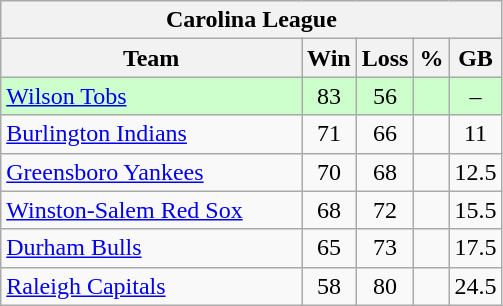<table class="wikitable">
<tr>
<th colspan="5">Carolina League</th>
</tr>
<tr>
<th width="60%">Team</th>
<th>Win</th>
<th>Loss</th>
<th>%</th>
<th>GB</th>
</tr>
<tr align=center bgcolor=ccffcc>
<td align=left><a href='#'>Wilson Tobs</a></td>
<td>83</td>
<td>56</td>
<td></td>
<td>–</td>
</tr>
<tr align=center>
<td align=left><a href='#'>Burlington Indians</a></td>
<td>71</td>
<td>66</td>
<td></td>
<td>11</td>
</tr>
<tr align=center>
<td align=left><a href='#'>Greensboro Yankees</a></td>
<td>70</td>
<td>68</td>
<td></td>
<td>12.5</td>
</tr>
<tr align=center>
<td align=left><a href='#'>Winston-Salem Red Sox</a></td>
<td>68</td>
<td>72</td>
<td></td>
<td>15.5</td>
</tr>
<tr align=center>
<td align=left><a href='#'>Durham Bulls</a></td>
<td>65</td>
<td>73</td>
<td></td>
<td>17.5</td>
</tr>
<tr align=center>
<td align=left><a href='#'>Raleigh Capitals</a></td>
<td>58</td>
<td>80</td>
<td></td>
<td>24.5</td>
</tr>
</table>
